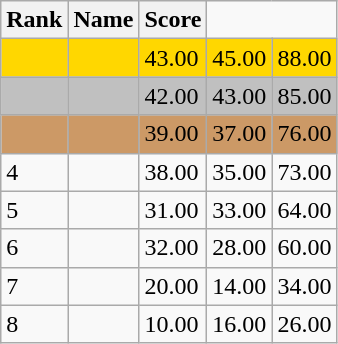<table class="wikitable">
<tr>
<th>Rank</th>
<th>Name</th>
<th>Score</th>
</tr>
<tr style="background:gold;">
<td></td>
<td></td>
<td>43.00</td>
<td>45.00</td>
<td>88.00</td>
</tr>
<tr style="background:silver;">
<td></td>
<td></td>
<td>42.00</td>
<td>43.00</td>
<td>85.00</td>
</tr>
<tr style="background:#cc9966;">
<td></td>
<td></td>
<td>39.00</td>
<td>37.00</td>
<td>76.00</td>
</tr>
<tr>
<td>4</td>
<td></td>
<td>38.00</td>
<td>35.00</td>
<td>73.00</td>
</tr>
<tr>
<td>5</td>
<td></td>
<td>31.00</td>
<td>33.00</td>
<td>64.00</td>
</tr>
<tr>
<td>6</td>
<td></td>
<td>32.00</td>
<td>28.00</td>
<td>60.00</td>
</tr>
<tr>
<td>7</td>
<td></td>
<td>20.00</td>
<td>14.00</td>
<td>34.00</td>
</tr>
<tr>
<td>8</td>
<td></td>
<td>10.00</td>
<td>16.00</td>
<td>26.00</td>
</tr>
</table>
